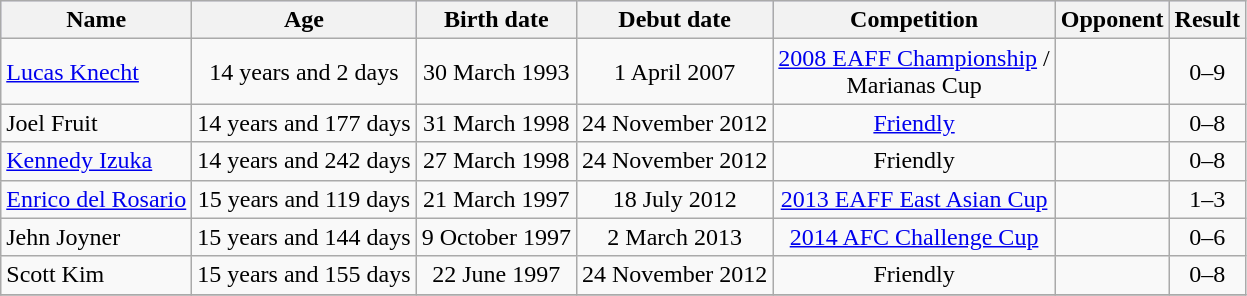<table class="wikitable">
<tr bgcolor="#CCCCFF" align="center">
<th>Name</th>
<th>Age</th>
<th>Birth date</th>
<th>Debut date</th>
<th>Competition</th>
<th>Opponent</th>
<th>Result</th>
</tr>
<tr>
<td align="left"><a href='#'>Lucas Knecht</a></td>
<td align="center">14 years and 2 days</td>
<td align="center">30 March 1993</td>
<td align="center">1 April 2007</td>
<td align="center"><a href='#'>2008 EAFF Championship</a> /<br> Marianas Cup</td>
<td align="left"></td>
<td align="center">0–9</td>
</tr>
<tr>
<td align="left">Joel Fruit</td>
<td align="center">14 years and 177 days</td>
<td align="center">31 March 1998</td>
<td align="center">24 November 2012</td>
<td align="center"><a href='#'>Friendly</a></td>
<td align="left"></td>
<td align="center">0–8</td>
</tr>
<tr>
<td align="left"><a href='#'>Kennedy Izuka</a></td>
<td align="center">14 years and 242 days</td>
<td align="center">27 March 1998</td>
<td align="center">24 November 2012</td>
<td align="center">Friendly</td>
<td align="left"></td>
<td align="center">0–8</td>
</tr>
<tr>
<td align="left"><a href='#'>Enrico del Rosario</a></td>
<td align="center">15 years and 119 days</td>
<td align="center">21 March 1997</td>
<td align="center">18 July 2012</td>
<td align="center"><a href='#'>2013 EAFF East Asian Cup</a></td>
<td align="left"></td>
<td align="center">1–3</td>
</tr>
<tr>
<td align="left">Jehn Joyner</td>
<td align="center">15 years and 144 days</td>
<td align="center">9 October 1997</td>
<td align="center">2 March 2013</td>
<td align="center"><a href='#'>2014 AFC Challenge Cup</a></td>
<td align="left"></td>
<td align="center">0–6</td>
</tr>
<tr>
<td align="left">Scott Kim</td>
<td align="center">15 years and 155 days</td>
<td align="center">22 June 1997</td>
<td align="center">24 November 2012</td>
<td align="center">Friendly</td>
<td align="left"></td>
<td align="center">0–8</td>
</tr>
<tr>
</tr>
</table>
